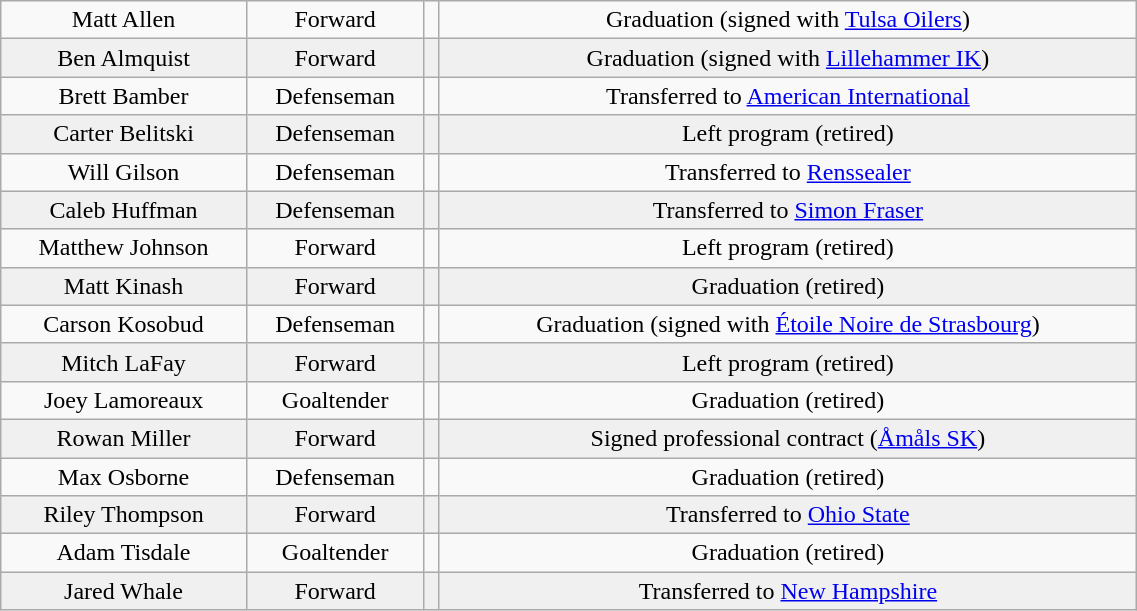<table class="wikitable" width="60%">
<tr align="center" bgcolor="">
<td>Matt Allen</td>
<td>Forward</td>
<td></td>
<td>Graduation (signed with <a href='#'>Tulsa Oilers</a>)</td>
</tr>
<tr align="center" bgcolor="f0f0f0">
<td>Ben Almquist</td>
<td>Forward</td>
<td></td>
<td>Graduation (signed with <a href='#'>Lillehammer IK</a>)</td>
</tr>
<tr align="center" bgcolor="">
<td>Brett Bamber</td>
<td>Defenseman</td>
<td></td>
<td>Transferred to <a href='#'>American International</a></td>
</tr>
<tr align="center" bgcolor="f0f0f0">
<td>Carter Belitski</td>
<td>Defenseman</td>
<td></td>
<td>Left program (retired)</td>
</tr>
<tr align="center" bgcolor="">
<td>Will Gilson</td>
<td>Defenseman</td>
<td></td>
<td>Transferred to <a href='#'>Renssealer</a></td>
</tr>
<tr align="center" bgcolor="f0f0f0">
<td>Caleb Huffman</td>
<td>Defenseman</td>
<td></td>
<td>Transferred to <a href='#'>Simon Fraser</a></td>
</tr>
<tr align="center" bgcolor="">
<td>Matthew Johnson</td>
<td>Forward</td>
<td></td>
<td>Left program (retired)</td>
</tr>
<tr align="center" bgcolor="f0f0f0">
<td>Matt Kinash</td>
<td>Forward</td>
<td></td>
<td>Graduation (retired)</td>
</tr>
<tr align="center" bgcolor="">
<td>Carson Kosobud</td>
<td>Defenseman</td>
<td></td>
<td>Graduation (signed with <a href='#'>Étoile Noire de Strasbourg</a>)</td>
</tr>
<tr align="center" bgcolor="f0f0f0">
<td>Mitch LaFay</td>
<td>Forward</td>
<td></td>
<td>Left program (retired)</td>
</tr>
<tr align="center" bgcolor="">
<td>Joey Lamoreaux</td>
<td>Goaltender</td>
<td></td>
<td>Graduation (retired)</td>
</tr>
<tr align="center" bgcolor="f0f0f0">
<td>Rowan Miller</td>
<td>Forward</td>
<td></td>
<td>Signed professional contract (<a href='#'>Åmåls SK</a>)</td>
</tr>
<tr align="center" bgcolor="">
<td>Max Osborne</td>
<td>Defenseman</td>
<td></td>
<td>Graduation (retired)</td>
</tr>
<tr align="center" bgcolor="f0f0f0">
<td>Riley Thompson</td>
<td>Forward</td>
<td></td>
<td>Transferred to <a href='#'>Ohio State</a></td>
</tr>
<tr align="center" bgcolor="">
<td>Adam Tisdale</td>
<td>Goaltender</td>
<td></td>
<td>Graduation (retired)</td>
</tr>
<tr align="center" bgcolor="f0f0f0">
<td>Jared Whale</td>
<td>Forward</td>
<td></td>
<td>Transferred to <a href='#'>New Hampshire</a></td>
</tr>
</table>
